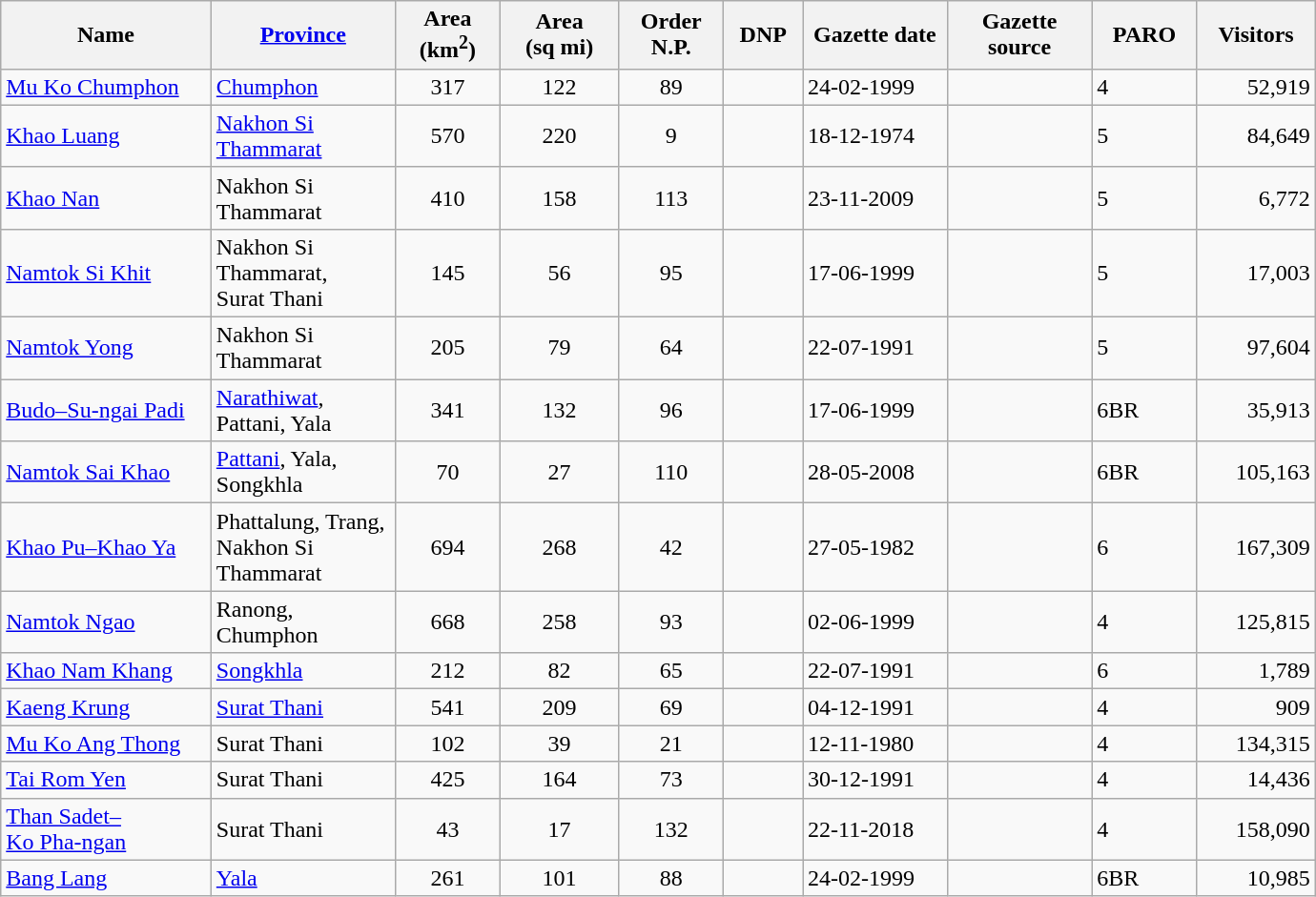<table class="wikitable sortable" style="width:690pt;">
<tr>
<th style="width:16%;">Name</th>
<th style="width:14%;"><a href='#'>Province</a></th>
<th style="width:8%;">Area<br>(km<sup>2</sup>)</th>
<th style="width:9%;">Area<br>(sq mi)</th>
<th style="width:8%;">Order N.P.</th>
<th style="width:6%;">DNP</th>
<th style="width:11%;">Gazette date</th>
<th style="width:11%;">Gazette source</th>
<th style="width:8%;">PARO</th>
<th style="width:9%;">Visitors</th>
</tr>
<tr>
<td><a href='#'>Mu Ko Chumphon</a></td>
<td><a href='#'>Chumphon</a></td>
<td style="text-align:center;">317</td>
<td style="text-align:center;">122</td>
<td style="text-align:center;">89</td>
<td></td>
<td>24-02-1999</td>
<td></td>
<td>4</td>
<td style="text-align:right;">52,919</td>
</tr>
<tr>
<td><a href='#'>Khao Luang</a></td>
<td><a href='#'>Nakhon Si Thammarat</a></td>
<td style="text-align:center;">570</td>
<td style="text-align:center;">220</td>
<td style="text-align:center;">9</td>
<td></td>
<td>18-12-1974</td>
<td></td>
<td>5</td>
<td style="text-align:right;">84,649</td>
</tr>
<tr>
<td><a href='#'>Khao Nan</a></td>
<td>Nakhon Si Thammarat</td>
<td style="text-align:center;">410</td>
<td style="text-align:center;">158</td>
<td style="text-align:center;">113</td>
<td></td>
<td>23-11-2009</td>
<td></td>
<td>5</td>
<td style="text-align:right;">6,772</td>
</tr>
<tr>
<td><a href='#'>Namtok Si Khit</a></td>
<td>Nakhon Si Thammarat,<br>Surat Thani</td>
<td style="text-align:center;">145</td>
<td style="text-align:center;">56</td>
<td style="text-align:center;">95</td>
<td></td>
<td>17-06-1999</td>
<td></td>
<td>5</td>
<td style="text-align:right;">17,003</td>
</tr>
<tr>
<td><a href='#'>Namtok Yong</a></td>
<td>Nakhon Si Thammarat</td>
<td style="text-align:center;">205</td>
<td style="text-align:center;">79</td>
<td style="text-align:center;">64</td>
<td></td>
<td>22-07-1991</td>
<td></td>
<td>5</td>
<td style="text-align:right;">97,604</td>
</tr>
<tr>
<td><a href='#'>Budo–Su-ngai Padi</a></td>
<td><a href='#'>Narathiwat</a>, Pattani, Yala</td>
<td style="text-align:center;">341</td>
<td style="text-align:center;">132</td>
<td style="text-align:center;">96</td>
<td></td>
<td>17-06-1999</td>
<td></td>
<td>6BR</td>
<td style="text-align:right;">35,913</td>
</tr>
<tr>
<td><a href='#'>Namtok Sai Khao</a></td>
<td><a href='#'>Pattani</a>, Yala, Songkhla</td>
<td style="text-align:center;">70</td>
<td style="text-align:center;">27</td>
<td style="text-align:center;">110</td>
<td></td>
<td>28-05-2008</td>
<td></td>
<td>6BR</td>
<td style="text-align:right;">105,163</td>
</tr>
<tr>
<td><a href='#'>Khao Pu–Khao Ya</a></td>
<td>Phattalung, Trang, Nakhon Si Thammarat</td>
<td style="text-align:center;">694</td>
<td style="text-align:center;">268</td>
<td style="text-align:center;">42</td>
<td></td>
<td>27-05-1982</td>
<td></td>
<td>6</td>
<td style="text-align:right;">167,309</td>
</tr>
<tr>
<td><a href='#'>Namtok Ngao</a></td>
<td>Ranong, Chumphon</td>
<td style="text-align:center;">668</td>
<td style="text-align:center;">258</td>
<td style="text-align:center;">93</td>
<td></td>
<td>02-06-1999</td>
<td></td>
<td>4</td>
<td style="text-align:right;">125,815</td>
</tr>
<tr>
<td><a href='#'>Khao Nam Khang</a></td>
<td><a href='#'>Songkhla</a></td>
<td style="text-align:center;">212</td>
<td style="text-align:center;">82</td>
<td style="text-align:center;">65</td>
<td></td>
<td>22-07-1991</td>
<td></td>
<td>6</td>
<td style="text-align:right;">1,789</td>
</tr>
<tr>
<td><a href='#'>Kaeng Krung</a></td>
<td><a href='#'>Surat Thani</a></td>
<td style="text-align:center;">541</td>
<td style="text-align:center;">209</td>
<td style="text-align:center;">69</td>
<td></td>
<td>04-12-1991</td>
<td></td>
<td>4</td>
<td style="text-align:right;">909</td>
</tr>
<tr>
<td><a href='#'>Mu Ko Ang Thong</a></td>
<td>Surat Thani</td>
<td style="text-align:center;">102</td>
<td style="text-align:center;">39</td>
<td style="text-align:center;">21</td>
<td></td>
<td>12-11-1980</td>
<td></td>
<td>4</td>
<td style="text-align:right;">134,315</td>
</tr>
<tr>
<td><a href='#'>Tai Rom Yen</a></td>
<td>Surat Thani</td>
<td style="text-align:center;">425</td>
<td style="text-align:center;">164</td>
<td style="text-align:center;">73</td>
<td></td>
<td>30-12-1991</td>
<td></td>
<td>4</td>
<td style="text-align:right;">14,436</td>
</tr>
<tr>
<td><a href='#'>Than Sadet–<br>Ko Pha-ngan</a></td>
<td>Surat Thani</td>
<td style="text-align:center;">43</td>
<td style="text-align:center;">17</td>
<td style="text-align:center;">132</td>
<td></td>
<td>22-11-2018</td>
<td></td>
<td>4</td>
<td style="text-align:right;">158,090</td>
</tr>
<tr>
<td><a href='#'>Bang Lang</a></td>
<td><a href='#'>Yala</a></td>
<td style="text-align:center;">261</td>
<td style="text-align:center;">101</td>
<td style="text-align:center;">88</td>
<td></td>
<td>24-02-1999</td>
<td></td>
<td>6BR</td>
<td style="text-align:right;">10,985</td>
</tr>
</table>
